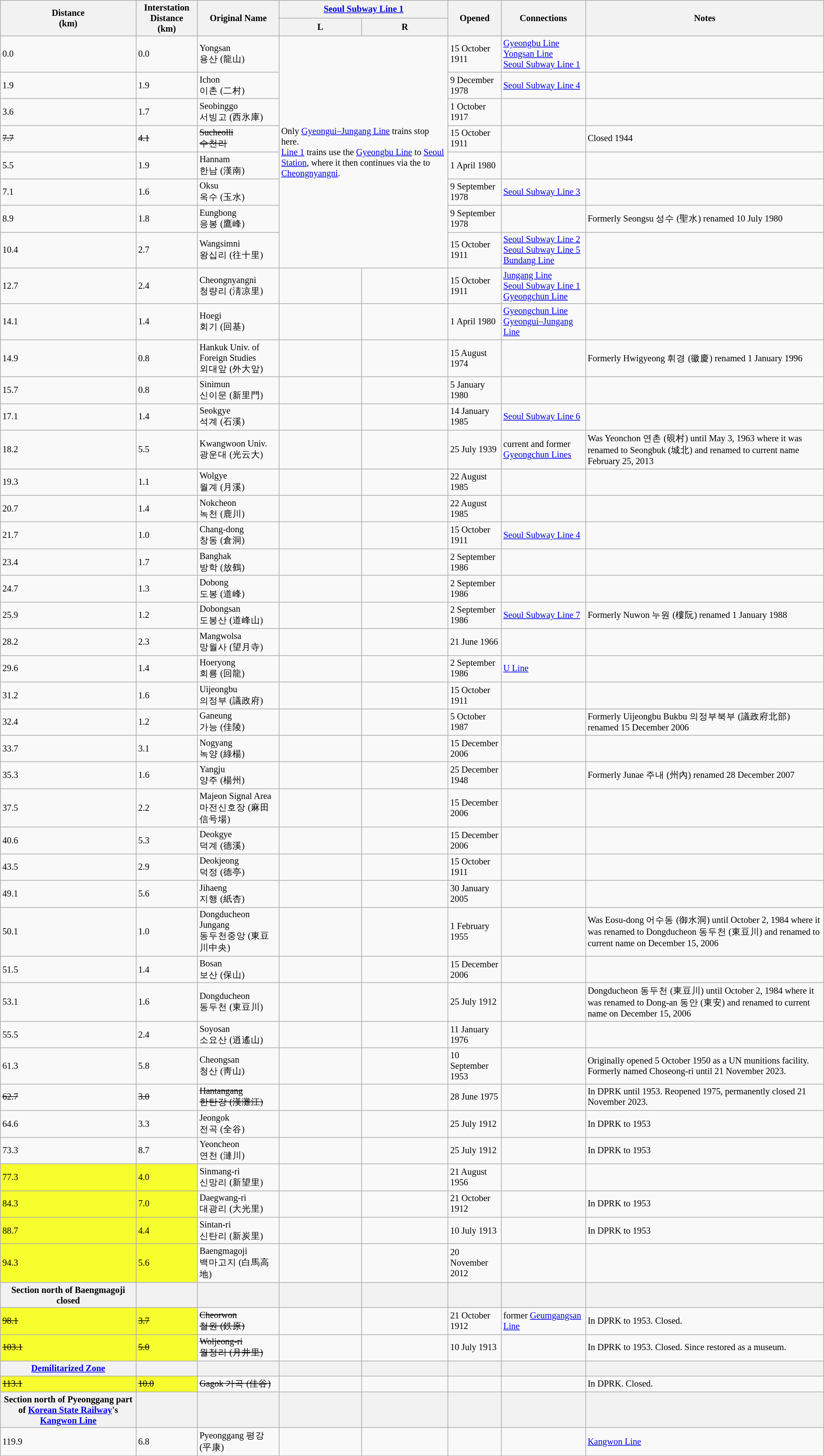<table class="wikitable" style="font-size: 85%">
<tr>
<th rowspan="2">Distance<br>(km)</th>
<th rowspan="2">Interstation Distance<br>(km)</th>
<th rowspan="2">Original Name</th>
<th colspan="2"> <a href='#'>Seoul Subway Line 1</a></th>
<th rowspan="2">Opened</th>
<th rowspan="2">Connections</th>
<th rowspan="2">Notes</th>
</tr>
<tr>
<th>L</th>
<th>R</th>
</tr>
<tr>
<td>0.0</td>
<td>0.0</td>
<td>Yongsan<br>용산 (龍山)</td>
<td colspan="2" rowspan="8">Only <a href='#'>Gyeongui–Jungang Line</a> trains stop here.<br><a href='#'>Line 1</a> trains use the <a href='#'>Gyeongbu Line</a> to <a href='#'>Seoul Station</a>, where it then continues via the  to <a href='#'>Cheongnyangni</a>.</td>
<td>15 October 1911</td>
<td><a href='#'>Gyeongbu Line</a><br><a href='#'>Yongsan Line</a><br> <a href='#'>Seoul Subway Line 1</a></td>
<td></td>
</tr>
<tr>
<td>1.9</td>
<td>1.9</td>
<td>Ichon<br> 이촌 (二村)</td>
<td>9 December 1978</td>
<td> <a href='#'>Seoul Subway Line 4</a></td>
<td></td>
</tr>
<tr>
<td>3.6</td>
<td>1.7</td>
<td>Seobinggo<br>서빙고 (西氷庫)</td>
<td>1 October 1917</td>
<td></td>
<td></td>
</tr>
<tr>
<td><del>7.7</del></td>
<td><del>4.1</del></td>
<td><del>Sucheolli</del><br><del>수천리</del></td>
<td>15 October 1911</td>
<td></td>
<td>Closed 1944</td>
</tr>
<tr>
<td>5.5</td>
<td>1.9</td>
<td>Hannam<br>한남 (漢南)</td>
<td>1 April 1980</td>
<td></td>
<td></td>
</tr>
<tr>
<td>7.1</td>
<td>1.6</td>
<td>Oksu<br>옥수 (玉水)</td>
<td>9 September 1978</td>
<td> <a href='#'>Seoul Subway Line 3</a></td>
<td></td>
</tr>
<tr>
<td>8.9</td>
<td>1.8</td>
<td>Eungbong<br>응봉 (鷹峰)</td>
<td>9 September 1978</td>
<td></td>
<td>Formerly Seongsu 성수 (聖水) renamed 10 July 1980</td>
</tr>
<tr>
<td>10.4</td>
<td>2.7</td>
<td>Wangsimni<br>왕십리 (往十里)</td>
<td>15 October 1911</td>
<td> <a href='#'>Seoul Subway Line 2</a><br> <a href='#'>Seoul Subway Line 5</a><br> <a href='#'>Bundang Line</a></td>
<td></td>
</tr>
<tr>
<td>12.7</td>
<td>2.4</td>
<td>Cheongnyangni<br>청량리 (淸凉里)</td>
<td></td>
<td></td>
<td>15 October 1911</td>
<td><a href='#'>Jungang Line</a><br> <a href='#'>Seoul Subway Line 1</a><br> <a href='#'>Gyeongchun Line</a></td>
<td></td>
</tr>
<tr>
<td>14.1</td>
<td>1.4</td>
<td>Hoegi<br>회기 (回基)</td>
<td></td>
<td></td>
<td>1 April 1980</td>
<td> <a href='#'>Gyeongchun Line</a><br> <a href='#'>Gyeongui–Jungang Line</a></td>
<td></td>
</tr>
<tr>
<td>14.9</td>
<td>0.8</td>
<td>Hankuk Univ. of Foreign Studies<br>외대앞 (外大앞)</td>
<td></td>
<td></td>
<td>15 August 1974</td>
<td></td>
<td>Formerly Hwigyeong 휘경 (徽慶) renamed 1 January 1996</td>
</tr>
<tr>
<td>15.7</td>
<td>0.8</td>
<td>Sinimun<br>신이문 (新里門)</td>
<td></td>
<td></td>
<td>5 January 1980</td>
<td></td>
<td></td>
</tr>
<tr>
<td>17.1</td>
<td>1.4</td>
<td>Seokgye<br>석계 (石溪)</td>
<td></td>
<td></td>
<td>14 January 1985</td>
<td> <a href='#'>Seoul Subway Line 6</a></td>
<td></td>
</tr>
<tr>
<td>18.2</td>
<td>5.5</td>
<td>Kwangwoon Univ.<br>광운대 (光云大)<br></td>
<td></td>
<td></td>
<td>25 July 1939</td>
<td>current and former <a href='#'>Gyeongchun Lines</a></td>
<td>Was Yeonchon 연촌 (硯村) until May 3, 1963 where it was renamed to Seongbuk  (城北) and renamed to current name February 25, 2013</td>
</tr>
<tr>
<td>19.3</td>
<td>1.1</td>
<td>Wolgye<br>월계 (月溪)</td>
<td></td>
<td></td>
<td>22 August 1985</td>
<td></td>
<td></td>
</tr>
<tr>
<td>20.7</td>
<td>1.4</td>
<td>Nokcheon<br>녹천 (鹿川)</td>
<td></td>
<td></td>
<td>22 August 1985</td>
<td></td>
<td></td>
</tr>
<tr>
<td>21.7</td>
<td>1.0</td>
<td>Chang-dong<br>창동 (倉洞)</td>
<td></td>
<td></td>
<td>15 October 1911</td>
<td> <a href='#'>Seoul Subway Line 4</a></td>
<td></td>
</tr>
<tr>
<td>23.4</td>
<td>1.7</td>
<td>Banghak<br>방학 (放鶴)</td>
<td></td>
<td></td>
<td>2 September 1986</td>
<td></td>
<td></td>
</tr>
<tr>
<td>24.7</td>
<td>1.3</td>
<td>Dobong<br>도봉 (道峰)</td>
<td></td>
<td></td>
<td>2 September 1986</td>
<td></td>
<td></td>
</tr>
<tr>
<td>25.9</td>
<td>1.2</td>
<td>Dobongsan<br>도봉산 (道峰山)</td>
<td></td>
<td></td>
<td>2 September 1986</td>
<td> <a href='#'>Seoul Subway Line 7</a></td>
<td>Formerly Nuwon 누원 (樓阮) renamed 1 January 1988</td>
</tr>
<tr>
<td>28.2</td>
<td>2.3</td>
<td>Mangwolsa<br>망월사 (望月寺)</td>
<td></td>
<td></td>
<td>21 June 1966</td>
<td></td>
<td></td>
</tr>
<tr>
<td>29.6</td>
<td>1.4</td>
<td>Hoeryong<br>회룡 (回龍)</td>
<td></td>
<td></td>
<td>2 September 1986</td>
<td> <a href='#'>U Line</a></td>
<td></td>
</tr>
<tr>
<td>31.2</td>
<td>1.6</td>
<td>Uijeongbu<br>의정부 (議政府)</td>
<td></td>
<td></td>
<td>15 October 1911</td>
<td></td>
<td></td>
</tr>
<tr>
<td>32.4</td>
<td>1.2</td>
<td>Ganeung<br>가능 (佳陵)</td>
<td></td>
<td></td>
<td>5 October 1987</td>
<td></td>
<td>Formerly Uijeongbu Bukbu 의정부북부 (議政府北部) renamed 15 December 2006</td>
</tr>
<tr>
<td>33.7</td>
<td>3.1</td>
<td>Nogyang<br>녹양 (綠楊)</td>
<td></td>
<td></td>
<td>15 December 2006</td>
<td></td>
<td></td>
</tr>
<tr>
<td>35.3</td>
<td>1.6</td>
<td>Yangju<br>양주 (楊州)</td>
<td></td>
<td></td>
<td>25 December 1948</td>
<td></td>
<td>Formerly Junae 주내 (州內) renamed 28 December 2007</td>
</tr>
<tr>
<td>37.5</td>
<td>2.2</td>
<td>Majeon Signal Area<br>마전신호장 (麻田信号場)</td>
<td></td>
<td></td>
<td>15 December 2006</td>
<td></td>
<td></td>
</tr>
<tr>
<td>40.6</td>
<td>5.3</td>
<td>Deokgye<br>덕계 (德溪)</td>
<td></td>
<td></td>
<td>15 December 2006</td>
<td></td>
<td></td>
</tr>
<tr>
<td>43.5</td>
<td>2.9</td>
<td>Deokjeong<br>덕정 (德亭)</td>
<td></td>
<td></td>
<td>15 October 1911</td>
<td></td>
<td></td>
</tr>
<tr>
<td>49.1</td>
<td>5.6</td>
<td>Jihaeng<br>지행 (紙杏)</td>
<td></td>
<td></td>
<td>30 January 2005</td>
<td></td>
<td></td>
</tr>
<tr>
<td>50.1</td>
<td>1.0</td>
<td>Dongducheon Jungang<br>동두천중앙 (東豆川中央)</td>
<td></td>
<td></td>
<td>1 February 1955</td>
<td></td>
<td>Was Eosu-dong 어수동 (御水洞) until October 2, 1984 where it was renamed to Dongducheon 동두천 (東豆川) and renamed to current name on December 15, 2006</td>
</tr>
<tr>
<td>51.5</td>
<td>1.4</td>
<td>Bosan<br>보산 (保山)</td>
<td></td>
<td></td>
<td>15 December 2006</td>
<td></td>
<td></td>
</tr>
<tr>
<td>53.1</td>
<td>1.6</td>
<td>Dongducheon<br>동두천 (東豆川)</td>
<td></td>
<td></td>
<td>25 July 1912</td>
<td></td>
<td>Dongducheon 동두천 (東豆川) until October 2, 1984 where it was renamed to Dong-an 동안 (東安) and renamed to current name on December 15, 2006</td>
</tr>
<tr>
<td>55.5</td>
<td>2.4</td>
<td>Soyosan<br>소요산 (逍遙山)</td>
<td></td>
<td></td>
<td>11 January 1976</td>
<td></td>
<td></td>
</tr>
<tr>
<td>61.3</td>
<td>5.8</td>
<td>Cheongsan<br>청산 (靑山)</td>
<td></td>
<td></td>
<td>10 September 1953</td>
<td></td>
<td>Originally opened 5 October 1950 as a UN munitions facility. Formerly named Choseong-ri until 21 November 2023.</td>
</tr>
<tr>
<td><del>62.7</del></td>
<td><del>3.0</del></td>
<td><del>Hantangang<br>한탄강 (漢灘江)</del></td>
<td></td>
<td></td>
<td>28 June 1975</td>
<td></td>
<td>In DPRK until 1953. Reopened 1975, permanently closed 21 November 2023.</td>
</tr>
<tr>
<td>64.6</td>
<td>3.3</td>
<td>Jeongok<br>전곡 (全谷)</td>
<td></td>
<td></td>
<td>25 July 1912</td>
<td></td>
<td>In DPRK to 1953</td>
</tr>
<tr>
<td>73.3</td>
<td>8.7</td>
<td>Yeoncheon<br>연천 (漣川)</td>
<td></td>
<td></td>
<td>25 July 1912</td>
<td></td>
<td>In DPRK to 1953</td>
</tr>
<tr>
<td bgcolor="#F7FE2E">77.3</td>
<td bgcolor="#F7FE2E">4.0</td>
<td>Sinmang-ri<br>신망리 (新望里)</td>
<td></td>
<td></td>
<td>21 August 1956</td>
<td></td>
<td></td>
</tr>
<tr>
<td bgcolor="#F7FE2E">84.3</td>
<td bgcolor="#F7FE2E">7.0</td>
<td>Daegwang-ri<br>대광리 (大光里)</td>
<td></td>
<td></td>
<td>21 October 1912</td>
<td></td>
<td>In DPRK to 1953</td>
</tr>
<tr>
<td bgcolor="#F7FE2E">88.7</td>
<td bgcolor="#F7FE2E">4.4</td>
<td>Sintan-ri<br>신탄리 (新炭里)</td>
<td></td>
<td></td>
<td>10 July 1913</td>
<td></td>
<td>In DPRK to 1953</td>
</tr>
<tr>
<td bgcolor="#F7FE2E">94.3</td>
<td bgcolor="#F7FE2E">5.6</td>
<td>Baengmagoji<br>백마고지 (白馬高地)</td>
<td></td>
<td></td>
<td>20 November 2012</td>
<td></td>
<td></td>
</tr>
<tr>
<th bgcolor="#BDBDBD">Section north of Baengmagoji closed</th>
<th></th>
<th></th>
<th></th>
<th></th>
<th></th>
<th></th>
<th></th>
</tr>
<tr>
<td bgcolor="#F7FE2E"><del>98.1</del></td>
<td bgcolor="#F7FE2E"><del>3.7</del></td>
<td><del>Cheorwon</del><br><del>철원 (鉄原)</del></td>
<td></td>
<td></td>
<td>21 October 1912</td>
<td>former <a href='#'>Geumgangsan Line</a></td>
<td>In DPRK to 1953. Closed.</td>
</tr>
<tr>
<td bgcolor="#F7FE2E"><del>103.1</del></td>
<td bgcolor="#F7FE2E"><del>5.0</del></td>
<td><del>Woljeong-ri</del><br><del>월정리 (月井里)</del></td>
<td></td>
<td></td>
<td>10 July 1913</td>
<td></td>
<td>In DPRK to 1953. Closed. Since restored as a museum.</td>
</tr>
<tr>
<th bgcolor="#BDBDBD"><a href='#'>Demilitarized Zone</a></th>
<th></th>
<th></th>
<th></th>
<th></th>
<th></th>
<th></th>
<th></th>
</tr>
<tr>
<td bgcolor="#F7FE2E"><del>113.1</del></td>
<td bgcolor="#F7FE2E"><del>10.0</del></td>
<td><del>Gagok 가곡 (佳谷)</del></td>
<td></td>
<td></td>
<td></td>
<td></td>
<td>In DPRK. Closed.</td>
</tr>
<tr>
<th bgcolor="#BDBDBD">Section north of Pyeonggang part of <a href='#'>Korean State Railway</a>'s <a href='#'>Kangwon Line</a></th>
<th></th>
<th></th>
<th></th>
<th></th>
<th></th>
<th></th>
<th></th>
</tr>
<tr>
<td>119.9</td>
<td>6.8</td>
<td>Pyeonggang 평강 (平康)</td>
<td></td>
<td></td>
<td></td>
<td></td>
<td><a href='#'>Kangwon Line</a></td>
</tr>
</table>
